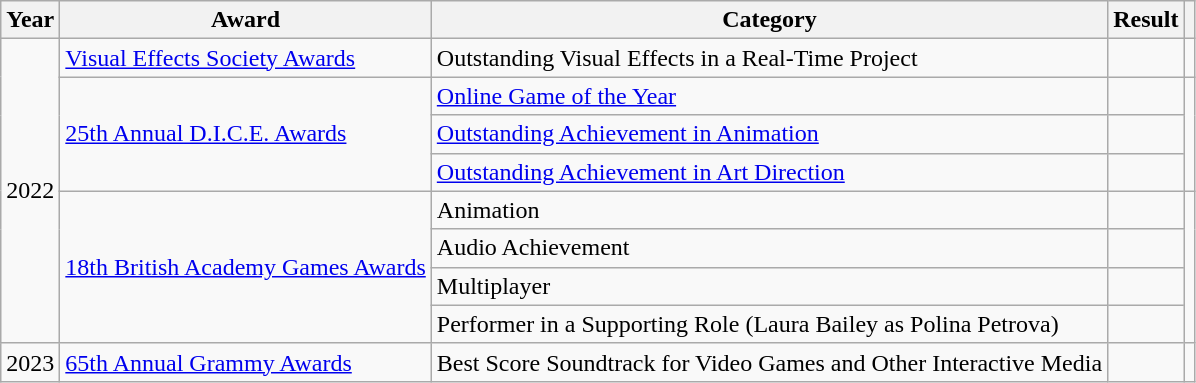<table class="wikitable sortable">
<tr>
<th>Year</th>
<th>Award</th>
<th>Category</th>
<th>Result</th>
<th></th>
</tr>
<tr>
<td rowspan="8">2022</td>
<td><a href='#'>Visual Effects Society Awards</a></td>
<td>Outstanding Visual Effects in a Real-Time Project</td>
<td></td>
<td rowspan="1" style="text-align:center;"></td>
</tr>
<tr>
<td rowspan="3"><a href='#'>25th Annual D.I.C.E. Awards</a></td>
<td><a href='#'>Online Game of the Year</a></td>
<td></td>
<td rowspan="3" style="text-align:center;"></td>
</tr>
<tr>
<td><a href='#'>Outstanding Achievement in Animation</a></td>
<td></td>
</tr>
<tr>
<td><a href='#'>Outstanding Achievement in Art Direction</a></td>
<td></td>
</tr>
<tr>
<td rowspan="4"><a href='#'>18th British Academy Games Awards</a></td>
<td>Animation</td>
<td></td>
<td rowspan="4" style="text-align:center;"></td>
</tr>
<tr>
<td>Audio Achievement</td>
<td></td>
</tr>
<tr>
<td>Multiplayer</td>
<td></td>
</tr>
<tr>
<td>Performer in a Supporting Role (Laura Bailey as Polina Petrova)</td>
<td></td>
</tr>
<tr>
<td>2023</td>
<td rowspan="1"><a href='#'>65th Annual Grammy Awards</a></td>
<td>Best Score Soundtrack for Video Games and Other Interactive Media</td>
<td></td>
<td rowspan="1" style="text-align:center;"></td>
</tr>
</table>
